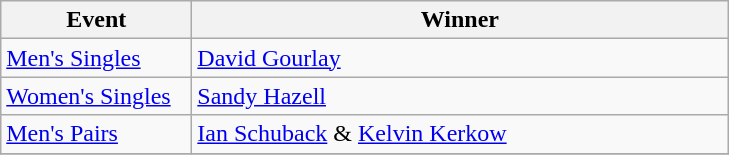<table class="wikitable" style="font-size: 100%">
<tr>
<th width=120>Event</th>
<th width=350>Winner</th>
</tr>
<tr>
<td><a href='#'>Men's Singles</a></td>
<td> <a href='#'>David Gourlay</a></td>
</tr>
<tr>
<td><a href='#'>Women's Singles</a></td>
<td> <a href='#'>Sandy Hazell</a></td>
</tr>
<tr>
<td><a href='#'>Men's Pairs</a></td>
<td> <a href='#'>Ian Schuback</a> &  <a href='#'>Kelvin Kerkow</a></td>
</tr>
<tr>
</tr>
</table>
